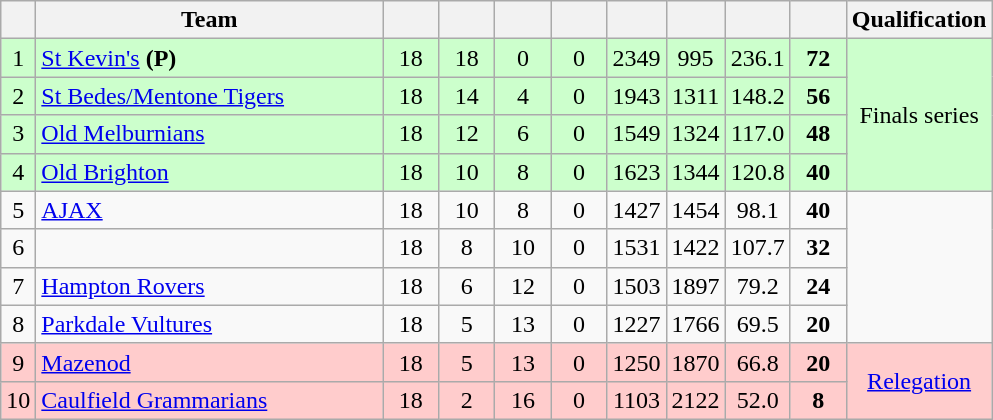<table class="wikitable" style="text-align:center; margin-bottom:0">
<tr>
<th style="width:10px"></th>
<th style="width:35%;">Team</th>
<th style="width:30px;"></th>
<th style="width:30px;"></th>
<th style="width:30px;"></th>
<th style="width:30px;"></th>
<th style="width:30px;"></th>
<th style="width:30px;"></th>
<th style="width:30px;"></th>
<th style="width:30px;"></th>
<th>Qualification</th>
</tr>
<tr style="background:#ccffcc;">
<td>1</td>
<td style="text-align:left;"><a href='#'>St Kevin's</a> <strong>(P)</strong></td>
<td>18</td>
<td>18</td>
<td>0</td>
<td>0</td>
<td>2349</td>
<td>995</td>
<td>236.1</td>
<td><strong>72</strong></td>
<td rowspan=4>Finals series</td>
</tr>
<tr style="background:#ccffcc;">
<td>2</td>
<td style="text-align:left;"><a href='#'>St Bedes/Mentone Tigers</a></td>
<td>18</td>
<td>14</td>
<td>4</td>
<td>0</td>
<td>1943</td>
<td>1311</td>
<td>148.2</td>
<td><strong>56</strong></td>
</tr>
<tr style="background:#ccffcc;">
<td>3</td>
<td style="text-align:left;"><a href='#'>Old Melburnians</a></td>
<td>18</td>
<td>12</td>
<td>6</td>
<td>0</td>
<td>1549</td>
<td>1324</td>
<td>117.0</td>
<td><strong>48</strong></td>
</tr>
<tr style="background:#ccffcc;">
<td>4</td>
<td style="text-align:left;"><a href='#'>Old Brighton</a></td>
<td>18</td>
<td>10</td>
<td>8</td>
<td>0</td>
<td>1623</td>
<td>1344</td>
<td>120.8</td>
<td><strong>40</strong></td>
</tr>
<tr>
<td>5</td>
<td style="text-align:left;"><a href='#'>AJAX</a></td>
<td>18</td>
<td>10</td>
<td>8</td>
<td>0</td>
<td>1427</td>
<td>1454</td>
<td>98.1</td>
<td><strong>40</strong></td>
</tr>
<tr>
<td>6</td>
<td style="text-align:left;"></td>
<td>18</td>
<td>8</td>
<td>10</td>
<td>0</td>
<td>1531</td>
<td>1422</td>
<td>107.7</td>
<td><strong>32</strong></td>
</tr>
<tr>
<td>7</td>
<td style="text-align:left;"><a href='#'>Hampton Rovers</a></td>
<td>18</td>
<td>6</td>
<td>12</td>
<td>0</td>
<td>1503</td>
<td>1897</td>
<td>79.2</td>
<td><strong>24</strong></td>
</tr>
<tr>
<td>8</td>
<td style="text-align:left;"><a href='#'>Parkdale Vultures</a></td>
<td>18</td>
<td>5</td>
<td>13</td>
<td>0</td>
<td>1227</td>
<td>1766</td>
<td>69.5</td>
<td><strong>20</strong></td>
</tr>
<tr style="background:#FFCCCC;">
<td>9</td>
<td style="text-align:left;"><a href='#'>Mazenod</a></td>
<td>18</td>
<td>5</td>
<td>13</td>
<td>0</td>
<td>1250</td>
<td>1870</td>
<td>66.8</td>
<td><strong>20</strong></td>
<td rowspan=2><a href='#'>Relegation</a></td>
</tr>
<tr style="background:#FFCCCC;">
<td>10</td>
<td style="text-align:left;"><a href='#'>Caulfield Grammarians</a></td>
<td>18</td>
<td>2</td>
<td>16</td>
<td>0</td>
<td>1103</td>
<td>2122</td>
<td>52.0</td>
<td><strong>8</strong></td>
</tr>
</table>
